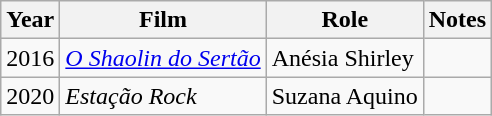<table class="wikitable sortable">
<tr>
<th>Year</th>
<th>Film</th>
<th>Role</th>
<th class = "unsortable">Notes</th>
</tr>
<tr>
<td>2016</td>
<td><em><a href='#'>O Shaolin do Sertão</a></em></td>
<td>Anésia Shirley</td>
<td></td>
</tr>
<tr>
<td>2020</td>
<td><em>Estação Rock</em></td>
<td>Suzana Aquino</td>
<td></td>
</tr>
</table>
